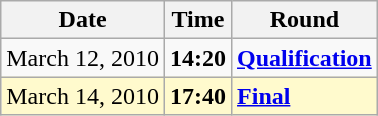<table class="wikitable">
<tr>
<th>Date</th>
<th>Time</th>
<th>Round</th>
</tr>
<tr>
<td>March 12, 2010</td>
<td><strong>14:20</strong></td>
<td><strong><a href='#'>Qualification</a></strong></td>
</tr>
<tr style=background:lemonchiffon>
<td>March 14, 2010</td>
<td><strong>17:40</strong></td>
<td><strong><a href='#'>Final</a></strong></td>
</tr>
</table>
